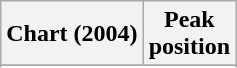<table class="wikitable sortable plainrowheaders" style="text-align:center;">
<tr>
<th>Chart (2004)</th>
<th>Peak<br>position</th>
</tr>
<tr>
</tr>
<tr>
</tr>
</table>
